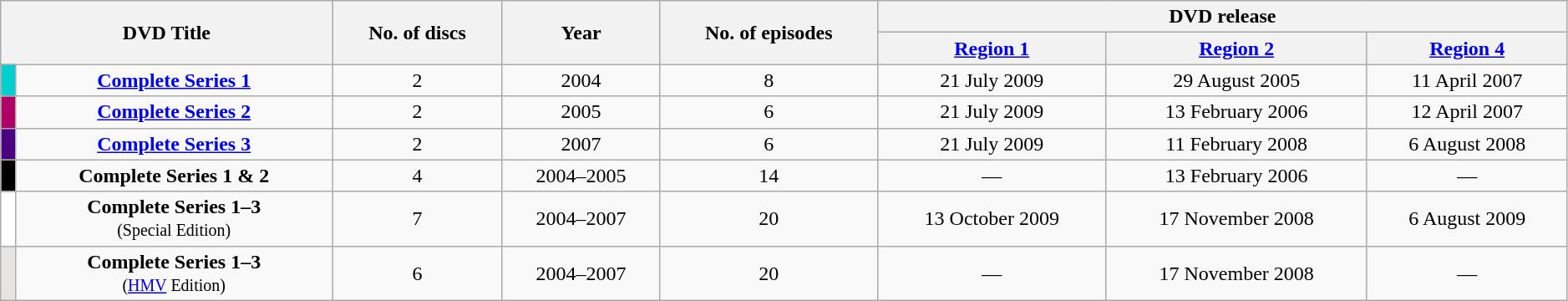<table class="wikitable" width="99%" style="text-align:center">
<tr>
<th colspan="2" rowspan="2">DVD Title</th>
<th rowspan="2">No. of discs</th>
<th rowspan="2">Year</th>
<th rowspan="2">No. of episodes</th>
<th colspan="3">DVD release</th>
</tr>
<tr>
<th><a href='#'>Region 1</a></th>
<th><a href='#'>Region 2</a></th>
<th><a href='#'>Region 4</a></th>
</tr>
<tr>
<td bgcolor="00CED1" height="10px"></td>
<td><strong><a href='#'>Complete Series 1</a></strong></td>
<td>2</td>
<td>2004</td>
<td>8</td>
<td>21 July 2009</td>
<td>29 August 2005</td>
<td>11 April 2007</td>
</tr>
<tr>
<td bgcolor="AE0066" height="10px"></td>
<td><strong><a href='#'>Complete Series 2</a></strong></td>
<td>2</td>
<td>2005</td>
<td>6</td>
<td>21 July 2009</td>
<td>13 February 2006</td>
<td>12 April 2007</td>
</tr>
<tr>
<td bgcolor="4B0082" height="10px"></td>
<td><strong><a href='#'>Complete Series 3</a></strong></td>
<td>2</td>
<td>2007</td>
<td>6</td>
<td>21 July 2009</td>
<td>11 February 2008</td>
<td>6 August 2008</td>
</tr>
<tr>
<td bgcolor="000000" height="10px"></td>
<td><strong>Complete Series 1 & 2</strong></td>
<td>4</td>
<td>2004–2005</td>
<td>14</td>
<td>—</td>
<td>13 February 2006</td>
<td>—</td>
</tr>
<tr>
<td bgcolor="FFFFFF" height="10px"></td>
<td><strong>Complete Series 1–3</strong> <br><small>(Special Edition)</small></td>
<td>7</td>
<td>2004–2007</td>
<td>20</td>
<td>13 October 2009</td>
<td>17 November 2008</td>
<td>6 August 2009</td>
</tr>
<tr>
<td bgcolor="E5E4E2" height="10px"></td>
<td><strong>Complete Series 1–3</strong> <br><small>(<a href='#'>HMV</a> Edition)</small></td>
<td>6</td>
<td>2004–2007</td>
<td>20</td>
<td>—</td>
<td>17 November 2008</td>
<td>—</td>
</tr>
</table>
